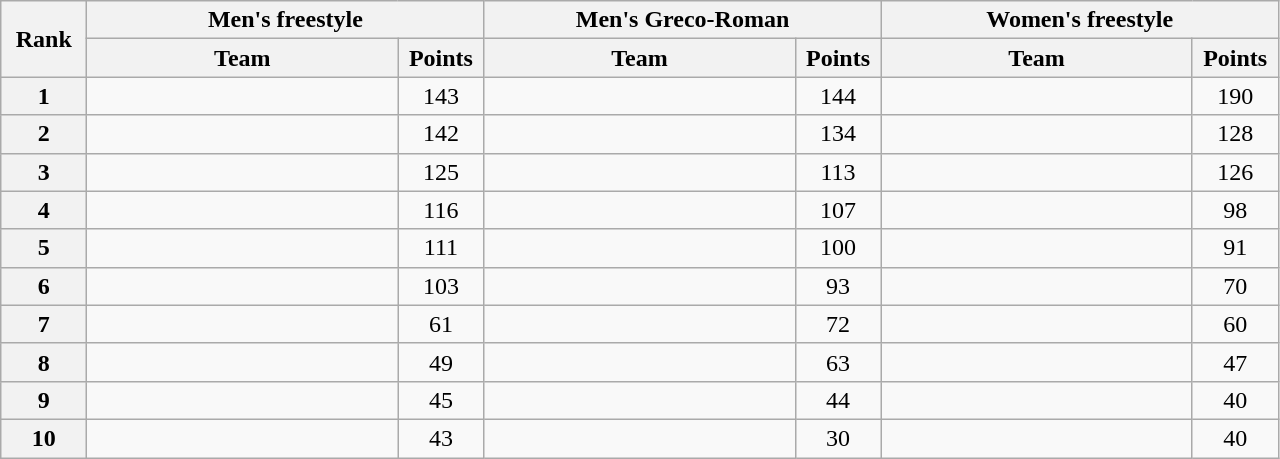<table class="wikitable" style="text-align:center;">
<tr>
<th width=50 rowspan="2">Rank</th>
<th colspan="2">Men's freestyle</th>
<th colspan="2">Men's Greco-Roman</th>
<th colspan="2">Women's freestyle</th>
</tr>
<tr>
<th width=200>Team</th>
<th width=50>Points</th>
<th width=200>Team</th>
<th width=50>Points</th>
<th width=200>Team</th>
<th width=50>Points</th>
</tr>
<tr>
<th>1</th>
<td align=left></td>
<td>143</td>
<td align=left></td>
<td>144</td>
<td align=left></td>
<td>190</td>
</tr>
<tr>
<th>2</th>
<td align=left></td>
<td>142</td>
<td align=left></td>
<td>134</td>
<td align=left></td>
<td>128</td>
</tr>
<tr>
<th>3</th>
<td align=left></td>
<td>125</td>
<td align=left></td>
<td>113</td>
<td align=left></td>
<td>126</td>
</tr>
<tr>
<th>4</th>
<td align=left></td>
<td>116</td>
<td align=left></td>
<td>107</td>
<td align=left></td>
<td>98</td>
</tr>
<tr>
<th>5</th>
<td align=left></td>
<td>111</td>
<td align=left></td>
<td>100</td>
<td align=left></td>
<td>91</td>
</tr>
<tr>
<th>6</th>
<td align=left></td>
<td>103</td>
<td align=left></td>
<td>93</td>
<td align=left></td>
<td>70</td>
</tr>
<tr>
<th>7</th>
<td align=left></td>
<td>61</td>
<td align=left></td>
<td>72</td>
<td align=left></td>
<td>60</td>
</tr>
<tr>
<th>8</th>
<td align=left></td>
<td>49</td>
<td align=left></td>
<td>63</td>
<td align=left></td>
<td>47</td>
</tr>
<tr>
<th>9</th>
<td align=left></td>
<td>45</td>
<td align=left></td>
<td>44</td>
<td align=left></td>
<td>40</td>
</tr>
<tr>
<th>10</th>
<td align=left></td>
<td>43</td>
<td align=left></td>
<td>30</td>
<td align=left></td>
<td>40</td>
</tr>
</table>
